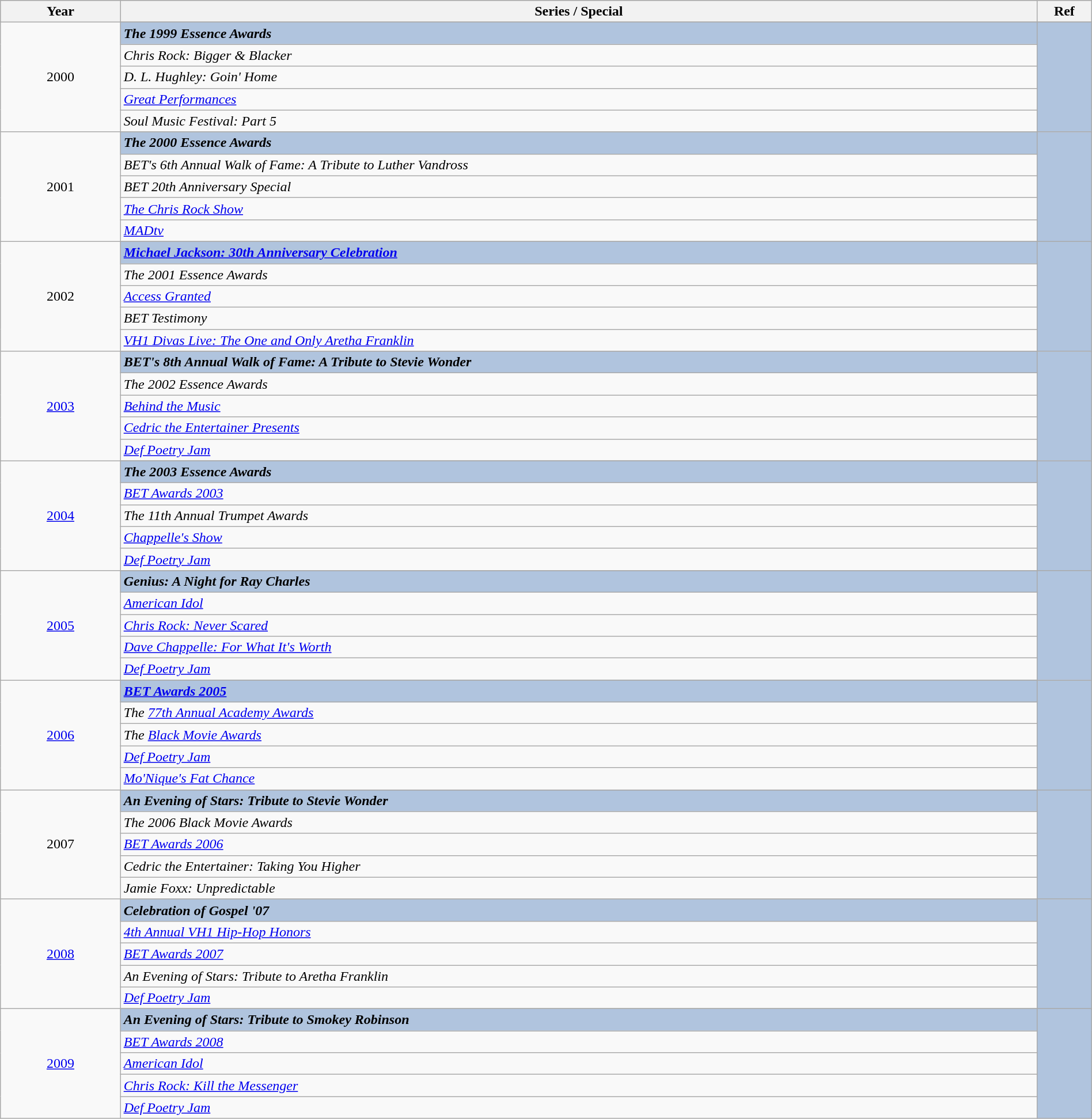<table class="wikitable" style="width:100%;">
<tr style="background:#bebebe;">
<th style="width:11%;">Year</th>
<th style="width:84%;">Series / Special</th>
<th style="width:5%;">Ref</th>
</tr>
<tr>
<td rowspan="6" align="center">2000</td>
</tr>
<tr style="background:#B0C4DE">
<td><strong><em>The 1999 Essence Awards</em></strong></td>
<td rowspan="6" align="center"></td>
</tr>
<tr>
<td><em>Chris Rock: Bigger & Blacker</em></td>
</tr>
<tr>
<td><em>D. L. Hughley: Goin' Home</em></td>
</tr>
<tr>
<td><em><a href='#'>Great Performances</a></em></td>
</tr>
<tr>
<td><em>Soul Music Festival: Part 5</em></td>
</tr>
<tr>
<td rowspan="6" align="center">2001</td>
</tr>
<tr style="background:#B0C4DE">
<td><strong><em>The 2000 Essence Awards</em></strong></td>
<td rowspan="6" align="center"></td>
</tr>
<tr>
<td><em>BET's 6th Annual Walk of Fame: A Tribute to Luther Vandross</em></td>
</tr>
<tr>
<td><em>BET 20th Anniversary Special</em></td>
</tr>
<tr>
<td><em><a href='#'>The Chris Rock Show</a></em></td>
</tr>
<tr>
<td><em><a href='#'>MADtv</a></em></td>
</tr>
<tr>
<td rowspan="6" align="center">2002</td>
</tr>
<tr style="background:#B0C4DE">
<td><strong><em><a href='#'>Michael Jackson: 30th Anniversary Celebration</a></em></strong></td>
<td rowspan="6" align="center"></td>
</tr>
<tr>
<td><em>The 2001 Essence Awards</em></td>
</tr>
<tr>
<td><em><a href='#'>Access Granted</a></em></td>
</tr>
<tr>
<td><em>BET Testimony</em></td>
</tr>
<tr>
<td><em><a href='#'>VH1 Divas Live: The One and Only Aretha Franklin</a></em></td>
</tr>
<tr>
<td rowspan="6" align="center"><a href='#'>2003</a></td>
</tr>
<tr style="background:#B0C4DE">
<td><strong><em>BET's 8th Annual Walk of Fame: A Tribute to Stevie Wonder</em></strong></td>
<td rowspan="6" align="center"></td>
</tr>
<tr>
<td><em>The 2002 Essence Awards</em></td>
</tr>
<tr>
<td><em><a href='#'>Behind the Music</a></em></td>
</tr>
<tr>
<td><em><a href='#'>Cedric the Entertainer Presents</a></em></td>
</tr>
<tr>
<td><em><a href='#'>Def Poetry Jam</a></em></td>
</tr>
<tr>
<td rowspan="6" align="center"><a href='#'>2004</a></td>
</tr>
<tr style="background:#B0C4DE">
<td><strong><em>The 2003 Essence Awards</em></strong></td>
<td rowspan="6" align="center"></td>
</tr>
<tr>
<td><em><a href='#'>BET Awards 2003</a></em></td>
</tr>
<tr>
<td><em>The 11th Annual Trumpet Awards</em></td>
</tr>
<tr>
<td><em><a href='#'>Chappelle's Show</a></em></td>
</tr>
<tr>
<td><em><a href='#'>Def Poetry Jam</a></em></td>
</tr>
<tr>
<td rowspan="6" align="center"><a href='#'>2005</a></td>
</tr>
<tr style="background:#B0C4DE">
<td><strong><em>Genius: A Night for Ray Charles</em></strong></td>
<td rowspan="6" align="center"></td>
</tr>
<tr>
<td><em><a href='#'>American Idol</a></em></td>
</tr>
<tr>
<td><em><a href='#'>Chris Rock: Never Scared</a></em></td>
</tr>
<tr>
<td><em><a href='#'>Dave Chappelle: For What It's Worth</a></em></td>
</tr>
<tr>
<td><em><a href='#'>Def Poetry Jam</a></em></td>
</tr>
<tr>
<td rowspan="6" align="center"><a href='#'>2006</a></td>
</tr>
<tr style="background:#B0C4DE">
<td><strong><em><a href='#'>BET Awards 2005</a></em></strong></td>
<td rowspan="6" align="center"></td>
</tr>
<tr>
<td><em>The <a href='#'>77th Annual Academy Awards</a></em></td>
</tr>
<tr>
<td><em>The <a href='#'>Black Movie Awards</a></em></td>
</tr>
<tr>
<td><em><a href='#'>Def Poetry Jam</a></em></td>
</tr>
<tr>
<td><em><a href='#'>Mo'Nique's Fat Chance</a></em></td>
</tr>
<tr>
<td rowspan="6" align="center">2007</td>
</tr>
<tr style="background:#B0C4DE">
<td><strong><em>An Evening of Stars: Tribute to Stevie Wonder</em></strong></td>
<td rowspan="6" align="center"></td>
</tr>
<tr>
<td><em>The 2006 Black Movie Awards</em></td>
</tr>
<tr>
<td><em><a href='#'>BET Awards 2006</a></em></td>
</tr>
<tr>
<td><em>Cedric the Entertainer: Taking You Higher</em></td>
</tr>
<tr>
<td><em>Jamie Foxx: Unpredictable</em></td>
</tr>
<tr>
<td rowspan="6" align="center"><a href='#'>2008</a></td>
</tr>
<tr style="background:#B0C4DE">
<td><strong><em>Celebration of Gospel '07</em></strong></td>
<td rowspan="6" align="center"></td>
</tr>
<tr>
<td><em><a href='#'>4th Annual VH1 Hip-Hop Honors</a></em></td>
</tr>
<tr>
<td><em><a href='#'>BET Awards 2007</a></em></td>
</tr>
<tr>
<td><em>An Evening of Stars: Tribute to Aretha Franklin</em></td>
</tr>
<tr>
<td><em><a href='#'>Def Poetry Jam</a></em></td>
</tr>
<tr>
<td rowspan="6" align="center"><a href='#'>2009</a></td>
</tr>
<tr style="background:#B0C4DE">
<td><strong><em>An Evening of Stars: Tribute to Smokey Robinson</em></strong></td>
<td rowspan="6" align="center"></td>
</tr>
<tr>
<td><em><a href='#'>BET Awards 2008</a></em></td>
</tr>
<tr>
<td><em><a href='#'>American Idol</a></em></td>
</tr>
<tr>
<td><em><a href='#'>Chris Rock: Kill the Messenger</a></em></td>
</tr>
<tr>
<td><em><a href='#'>Def Poetry Jam</a></em></td>
</tr>
</table>
